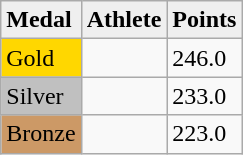<table class="wikitable">
<tr style="background:#efefef;">
<td><strong>Medal</strong></td>
<td><strong>Athlete</strong></td>
<td><strong>Points</strong></td>
</tr>
<tr>
<td style="background:gold;">Gold</td>
<td></td>
<td>246.0</td>
</tr>
<tr>
<td style="background:silver;">Silver</td>
<td></td>
<td>233.0</td>
</tr>
<tr>
<td style="background:#c96;">Bronze</td>
<td></td>
<td>223.0</td>
</tr>
</table>
